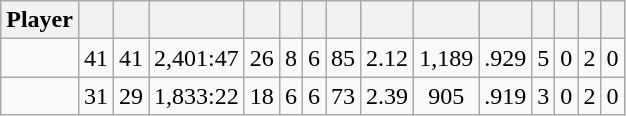<table class="wikitable sortable" style=" text-align:center;">
<tr>
<th>Player</th>
<th></th>
<th></th>
<th></th>
<th></th>
<th></th>
<th></th>
<th></th>
<th></th>
<th></th>
<th></th>
<th></th>
<th></th>
<th></th>
<th></th>
</tr>
<tr>
<td></td>
<td>41</td>
<td>41</td>
<td>2,401:47</td>
<td>26</td>
<td>8</td>
<td>6</td>
<td>85</td>
<td>2.12</td>
<td>1,189</td>
<td>.929</td>
<td>5</td>
<td>0</td>
<td>2</td>
<td>0</td>
</tr>
<tr>
<td></td>
<td>31</td>
<td>29</td>
<td>1,833:22</td>
<td>18</td>
<td>6</td>
<td>6</td>
<td>73</td>
<td>2.39</td>
<td>905</td>
<td>.919</td>
<td>3</td>
<td>0</td>
<td>2</td>
<td>0</td>
</tr>
</table>
